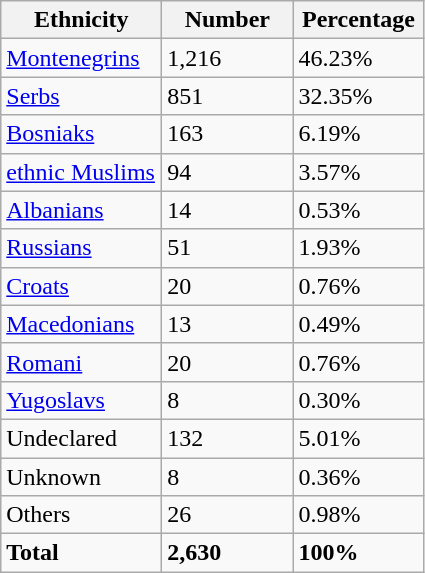<table class="wikitable">
<tr>
<th width="100px">Ethnicity</th>
<th width="80px">Number</th>
<th width="80px">Percentage</th>
</tr>
<tr>
<td><a href='#'>Montenegrins</a></td>
<td>1,216</td>
<td>46.23%</td>
</tr>
<tr>
<td><a href='#'>Serbs</a></td>
<td>851</td>
<td>32.35%</td>
</tr>
<tr>
<td><a href='#'>Bosniaks</a></td>
<td>163</td>
<td>6.19%</td>
</tr>
<tr>
<td><a href='#'>ethnic Muslims</a></td>
<td>94</td>
<td>3.57%</td>
</tr>
<tr>
<td><a href='#'>Albanians</a></td>
<td>14</td>
<td>0.53%</td>
</tr>
<tr>
<td><a href='#'>Russians</a></td>
<td>51</td>
<td>1.93%</td>
</tr>
<tr>
<td><a href='#'>Croats</a></td>
<td>20</td>
<td>0.76%</td>
</tr>
<tr>
<td><a href='#'>Macedonians</a></td>
<td>13</td>
<td>0.49%</td>
</tr>
<tr>
<td><a href='#'>Romani</a></td>
<td>20</td>
<td>0.76%</td>
</tr>
<tr>
<td><a href='#'>Yugoslavs</a></td>
<td>8</td>
<td>0.30%</td>
</tr>
<tr>
<td>Undeclared</td>
<td>132</td>
<td>5.01%</td>
</tr>
<tr>
<td>Unknown</td>
<td>8</td>
<td>0.36%</td>
</tr>
<tr>
<td>Others</td>
<td>26</td>
<td>0.98%</td>
</tr>
<tr>
<td><strong>Total</strong></td>
<td><strong>2,630</strong></td>
<td><strong>100%</strong></td>
</tr>
</table>
